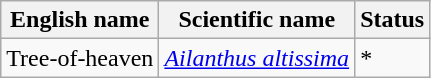<table class="wikitable" |>
<tr>
<th>English name</th>
<th>Scientific name</th>
<th>Status</th>
</tr>
<tr>
<td>Tree-of-heaven</td>
<td><em><a href='#'>Ailanthus altissima</a></em></td>
<td>*</td>
</tr>
</table>
